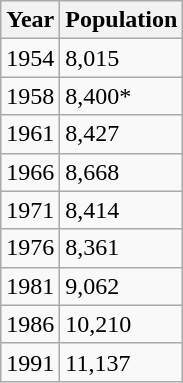<table class="wikitable">
<tr>
<th>Year</th>
<th>Population</th>
</tr>
<tr>
<td>1954</td>
<td>8,015</td>
</tr>
<tr>
<td>1958</td>
<td>8,400*</td>
</tr>
<tr>
<td>1961</td>
<td>8,427</td>
</tr>
<tr>
<td>1966</td>
<td>8,668</td>
</tr>
<tr>
<td>1971</td>
<td>8,414</td>
</tr>
<tr>
<td>1976</td>
<td>8,361</td>
</tr>
<tr>
<td>1981</td>
<td>9,062</td>
</tr>
<tr>
<td>1986</td>
<td>10,210</td>
</tr>
<tr>
<td>1991</td>
<td>11,137</td>
</tr>
</table>
